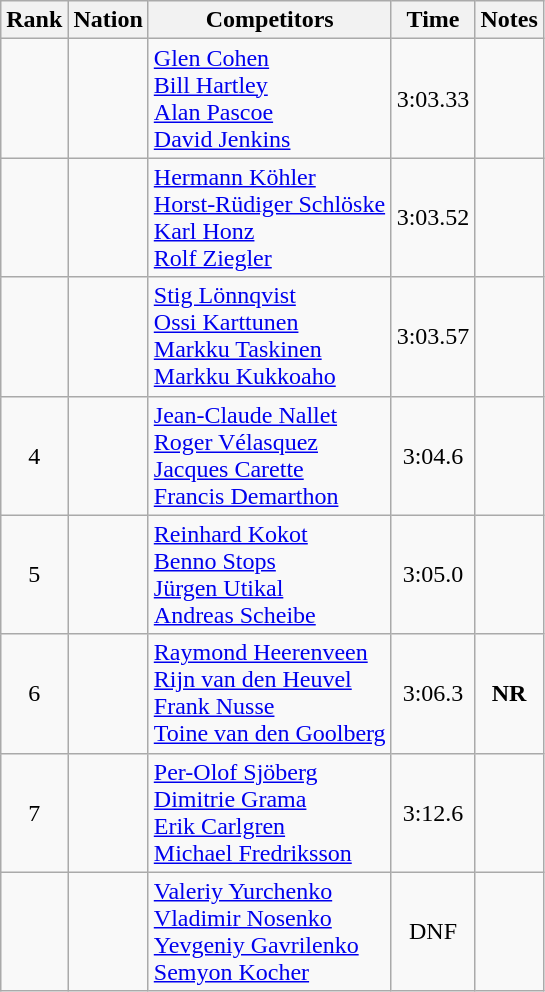<table class="wikitable sortable" style="text-align:center">
<tr>
<th>Rank</th>
<th>Nation</th>
<th>Competitors</th>
<th>Time</th>
<th>Notes</th>
</tr>
<tr>
<td></td>
<td align=left></td>
<td align=left><a href='#'>Glen Cohen</a><br><a href='#'>Bill Hartley</a><br><a href='#'>Alan Pascoe</a><br><a href='#'>David Jenkins</a></td>
<td>3:03.33</td>
<td></td>
</tr>
<tr>
<td></td>
<td align=left></td>
<td align=left><a href='#'>Hermann Köhler</a><br><a href='#'>Horst-Rüdiger Schlöske</a><br><a href='#'>Karl Honz</a><br><a href='#'>Rolf Ziegler</a></td>
<td>3:03.52</td>
<td></td>
</tr>
<tr>
<td></td>
<td align=left></td>
<td align=left><a href='#'>Stig Lönnqvist</a><br><a href='#'>Ossi Karttunen</a><br><a href='#'>Markku Taskinen</a><br><a href='#'>Markku Kukkoaho</a></td>
<td>3:03.57</td>
<td></td>
</tr>
<tr>
<td>4</td>
<td align=left></td>
<td align=left><a href='#'>Jean-Claude Nallet</a><br><a href='#'>Roger Vélasquez</a><br><a href='#'>Jacques Carette</a><br><a href='#'>Francis Demarthon</a></td>
<td>3:04.6</td>
<td></td>
</tr>
<tr>
<td>5</td>
<td align=left></td>
<td align=left><a href='#'>Reinhard Kokot</a><br><a href='#'>Benno Stops</a><br><a href='#'>Jürgen Utikal</a><br><a href='#'>Andreas Scheibe</a></td>
<td>3:05.0</td>
<td></td>
</tr>
<tr>
<td>6</td>
<td align=left></td>
<td align=left><a href='#'>Raymond Heerenveen</a><br><a href='#'>Rijn van den Heuvel</a><br><a href='#'>Frank Nusse</a><br><a href='#'>Toine van den Goolberg</a></td>
<td>3:06.3</td>
<td><strong>NR</strong></td>
</tr>
<tr>
<td>7</td>
<td align=left></td>
<td align=left><a href='#'>Per-Olof Sjöberg</a><br><a href='#'>Dimitrie Grama</a><br><a href='#'>Erik Carlgren</a><br><a href='#'>Michael Fredriksson</a></td>
<td>3:12.6</td>
<td></td>
</tr>
<tr>
<td></td>
<td align=left></td>
<td align=left><a href='#'>Valeriy Yurchenko</a><br><a href='#'>Vladimir Nosenko</a><br><a href='#'>Yevgeniy Gavrilenko</a><br><a href='#'>Semyon Kocher</a></td>
<td>DNF</td>
<td></td>
</tr>
</table>
